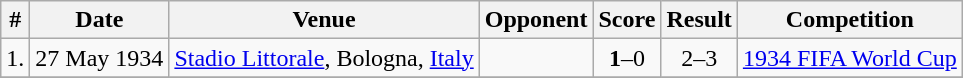<table class="wikitable sortable" style="font-size:100%">
<tr>
<th>#</th>
<th>Date</th>
<th>Venue</th>
<th>Opponent</th>
<th>Score</th>
<th>Result</th>
<th>Competition</th>
</tr>
<tr>
<td align=center>1.</td>
<td>27 May 1934</td>
<td><a href='#'>Stadio Littorale</a>, Bologna, <a href='#'>Italy</a></td>
<td></td>
<td align=center><strong>1</strong>–0</td>
<td align=center>2–3</td>
<td><a href='#'>1934 FIFA World Cup</a></td>
</tr>
<tr>
</tr>
</table>
